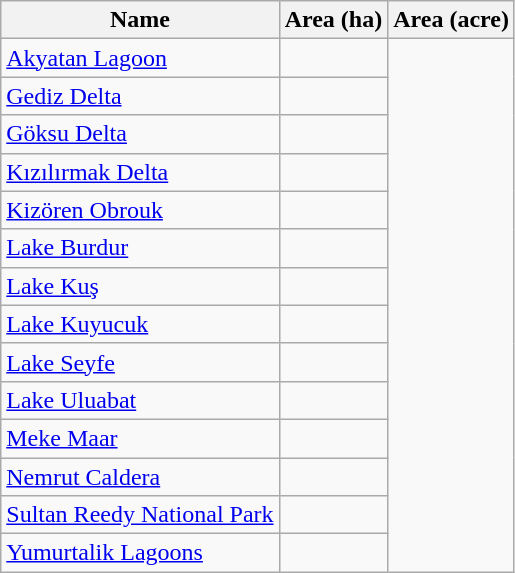<table class="wikitable">
<tr>
<th scope="col" align=left>Name</th>
<th scope="col">Area (ha)</th>
<th scope="col">Area (acre)</th>
</tr>
<tr ---->
<td><a href='#'>Akyatan Lagoon</a></td>
<td></td>
</tr>
<tr ---->
<td><a href='#'>Gediz Delta</a></td>
<td></td>
</tr>
<tr ---->
<td><a href='#'>Göksu Delta</a></td>
<td></td>
</tr>
<tr ---->
<td><a href='#'>Kızılırmak Delta</a></td>
<td></td>
</tr>
<tr ---->
<td><a href='#'>Kizören Obrouk</a></td>
<td></td>
</tr>
<tr ---->
<td><a href='#'>Lake Burdur</a></td>
<td></td>
</tr>
<tr ---->
<td><a href='#'>Lake Kuş</a></td>
<td></td>
</tr>
<tr ---->
<td><a href='#'>Lake Kuyucuk</a></td>
<td></td>
</tr>
<tr ---->
<td><a href='#'>Lake Seyfe</a></td>
<td></td>
</tr>
<tr ---->
<td><a href='#'>Lake Uluabat</a></td>
<td></td>
</tr>
<tr ---->
<td><a href='#'>Meke Maar</a></td>
<td></td>
</tr>
<tr ---->
<td><a href='#'>Nemrut Caldera</a></td>
<td></td>
</tr>
<tr ---->
<td><a href='#'>Sultan Reedy National Park</a></td>
<td></td>
</tr>
<tr ---->
<td><a href='#'>Yumurtalik Lagoons</a></td>
<td></td>
</tr>
</table>
